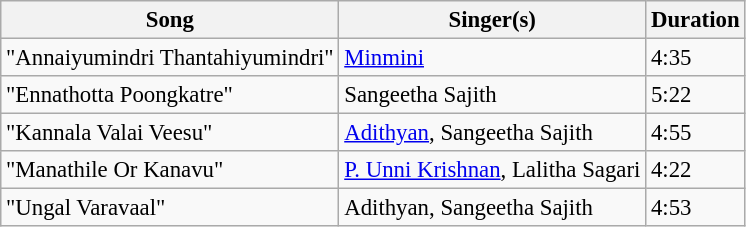<table class="wikitable" style="font-size:95%;">
<tr>
<th>Song</th>
<th>Singer(s)</th>
<th>Duration</th>
</tr>
<tr>
<td>"Annaiyumindri Thantahiyumindri"</td>
<td><a href='#'>Minmini</a></td>
<td>4:35</td>
</tr>
<tr>
<td>"Ennathotta Poongkatre"</td>
<td>Sangeetha Sajith</td>
<td>5:22</td>
</tr>
<tr>
<td>"Kannala Valai Veesu"</td>
<td><a href='#'>Adithyan</a>, Sangeetha Sajith</td>
<td>4:55</td>
</tr>
<tr>
<td>"Manathile Or Kanavu"</td>
<td><a href='#'>P. Unni Krishnan</a>, Lalitha Sagari</td>
<td>4:22</td>
</tr>
<tr>
<td>"Ungal Varavaal"</td>
<td>Adithyan, Sangeetha Sajith</td>
<td>4:53</td>
</tr>
</table>
